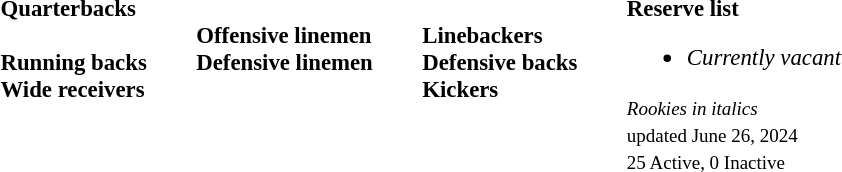<table class="toccolours" style="text-align: left;">
<tr>
<td style="font-size: 95%;vertical-align:top;"><strong>Quarterbacks</strong><br>
<br><strong>Running backs</strong>
<br><strong>Wide receivers</strong>



</td>
<td style="width: 25px;"></td>
<td style="font-size: 95%;vertical-align:top;"><br><strong>Offensive linemen</strong>



<br><strong>Defensive linemen</strong>




</td>
<td style="width: 25px;"></td>
<td style="font-size: 95%;vertical-align:top;"><br><strong>Linebackers</strong>

<br><strong>Defensive backs</strong>





<br><strong>Kickers</strong>
</td>
<td style="width: 25px;"></td>
<td style="font-size: 95%;vertical-align:top;"><strong>Reserve list</strong><br><ul><li><em>Currently vacant</em></li></ul><small><em>Rookies in italics</em></small><br>
<small> updated June 26, 2024</small><br>
<small>25 Active, 0 Inactive</small></td>
</tr>
</table>
